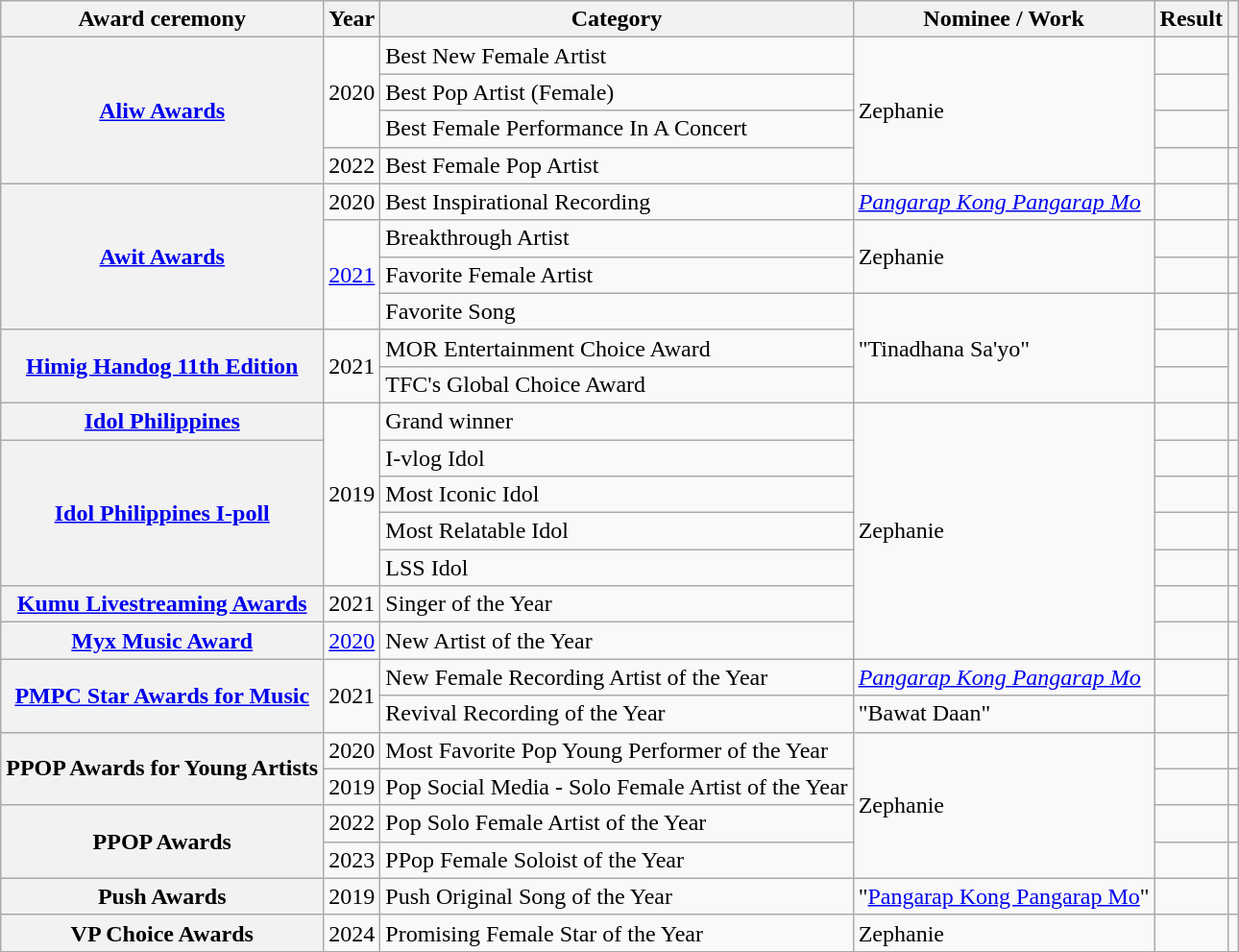<table class="wikitable plainrowheaders sortable">
<tr>
<th scope="col">Award ceremony</th>
<th scope="col">Year</th>
<th scope="col">Category</th>
<th scope="col">Nominee / Work</th>
<th scope="col">Result</th>
<th scope="col" class="unsortable"></th>
</tr>
<tr>
<th scope="row" rowspan="4"><a href='#'>Aliw Awards</a></th>
<td rowspan="3">2020</td>
<td>Best New Female Artist</td>
<td rowspan="4">Zephanie</td>
<td></td>
<td rowspan="3"></td>
</tr>
<tr>
<td>Best Pop Artist (Female)</td>
<td></td>
</tr>
<tr>
<td>Best Female Performance In A Concert</td>
<td></td>
</tr>
<tr>
<td>2022</td>
<td>Best Female Pop Artist</td>
<td></td>
<td></td>
</tr>
<tr>
<th scope="row" rowspan="4"><a href='#'>Awit Awards</a></th>
<td>2020</td>
<td>Best Inspirational Recording</td>
<td><em><a href='#'>Pangarap Kong Pangarap Mo</a></em></td>
<td></td>
<td></td>
</tr>
<tr>
<td rowspan="3"><a href='#'>2021</a></td>
<td>Breakthrough Artist</td>
<td rowspan="2">Zephanie</td>
<td></td>
<td></td>
</tr>
<tr>
<td>Favorite Female Artist</td>
<td></td>
<td></td>
</tr>
<tr>
<td>Favorite Song</td>
<td rowspan="3">"Tinadhana Sa'yo"</td>
<td></td>
<td></td>
</tr>
<tr>
<th scope="row" rowspan="2"><a href='#'>Himig Handog 11th Edition</a></th>
<td rowspan="2">2021</td>
<td>MOR Entertainment Choice Award</td>
<td></td>
<td rowspan="2"></td>
</tr>
<tr>
<td>TFC's Global Choice Award</td>
<td></td>
</tr>
<tr>
<th scope="row"><a href='#'>Idol Philippines</a></th>
<td rowspan="5">2019</td>
<td>Grand winner</td>
<td rowspan="7">Zephanie</td>
<td></td>
<td></td>
</tr>
<tr>
<th scope="row" rowspan="4"><a href='#'>Idol Philippines I-poll</a></th>
<td>I-vlog Idol</td>
<td></td>
<td></td>
</tr>
<tr>
<td>Most Iconic Idol</td>
<td></td>
<td></td>
</tr>
<tr>
<td>Most Relatable Idol</td>
<td></td>
<td></td>
</tr>
<tr>
<td>LSS Idol</td>
<td></td>
<td></td>
</tr>
<tr>
<th scope="row"><a href='#'>Kumu Livestreaming Awards</a></th>
<td>2021</td>
<td>Singer of the Year</td>
<td></td>
<td></td>
</tr>
<tr>
<th scope="row"><a href='#'>Myx Music Award</a></th>
<td><a href='#'>2020</a></td>
<td>New Artist of the Year</td>
<td></td>
<td></td>
</tr>
<tr>
<th scope="row" rowspan="2"><a href='#'>PMPC Star Awards for Music</a></th>
<td rowspan="2">2021</td>
<td>New Female Recording Artist of the Year</td>
<td><em><a href='#'>Pangarap Kong Pangarap Mo</a></em></td>
<td></td>
<td rowspan="2"></td>
</tr>
<tr>
<td>Revival Recording of the Year</td>
<td>"Bawat Daan"</td>
<td></td>
</tr>
<tr>
<th scope="row" rowspan="2">PPOP Awards for Young Artists</th>
<td>2020</td>
<td>Most Favorite Pop Young Performer of the Year</td>
<td rowspan="4">Zephanie</td>
<td></td>
<td></td>
</tr>
<tr>
<td>2019</td>
<td>Pop Social Media - Solo Female Artist of the Year</td>
<td></td>
</tr>
<tr>
<th scope="row" rowspan="2">PPOP Awards</th>
<td>2022</td>
<td>Pop Solo Female Artist of the Year</td>
<td></td>
<td></td>
</tr>
<tr>
<td>2023</td>
<td>PPop Female Soloist of the Year</td>
<td></td>
<td></td>
</tr>
<tr>
<th scope="row">Push Awards</th>
<td>2019</td>
<td>Push Original Song of the Year</td>
<td>"<a href='#'>Pangarap Kong Pangarap Mo</a>"</td>
<td></td>
<td></td>
</tr>
<tr>
<th scope="row">VP Choice Awards</th>
<td>2024</td>
<td>Promising Female Star of the Year</td>
<td>Zephanie</td>
<td></td>
<td></td>
</tr>
<tr>
</tr>
</table>
